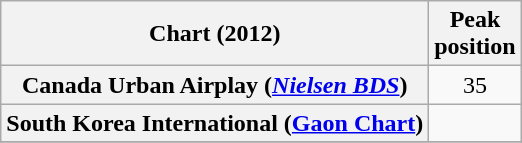<table class="wikitable plainrowheaders sortable">
<tr>
<th scope="col">Chart (2012)</th>
<th scope="col">Peak<br>position</th>
</tr>
<tr>
<th scope="row">Canada Urban Airplay (<em><a href='#'>Nielsen BDS</a></em>)</th>
<td style="text-align:center">35</td>
</tr>
<tr>
<th scope="row">South Korea International (<a href='#'>Gaon Chart</a>)</th>
<td></td>
</tr>
<tr>
</tr>
</table>
